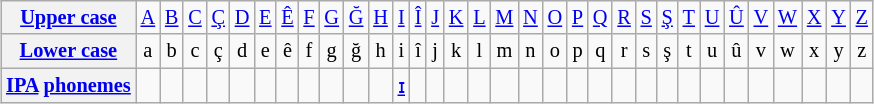<table class="wikitable" style="text-align:center; table-layout:fixed; margin:1em auto; font-size:85%;">
<tr>
<th><a href='#'>Upper case</a></th>
<td><a href='#'>A</a></td>
<td><a href='#'>B</a></td>
<td><a href='#'>C</a></td>
<td><a href='#'>Ç</a></td>
<td><a href='#'>D</a></td>
<td><a href='#'>E</a></td>
<td><a href='#'>Ê</a></td>
<td><a href='#'>F</a></td>
<td><a href='#'>G</a></td>
<td><a href='#'>Ğ</a></td>
<td><a href='#'>H</a></td>
<td><a href='#'>I</a></td>
<td><a href='#'>Î</a></td>
<td><a href='#'>J</a></td>
<td><a href='#'>K</a></td>
<td><a href='#'>L</a></td>
<td><a href='#'>M</a></td>
<td><a href='#'>N</a></td>
<td><a href='#'>O</a></td>
<td><a href='#'>P</a></td>
<td><a href='#'>Q</a></td>
<td><a href='#'>R</a></td>
<td><a href='#'>S</a></td>
<td><a href='#'>Ş</a></td>
<td><a href='#'>T</a></td>
<td><a href='#'>U</a></td>
<td><a href='#'>Û</a></td>
<td><a href='#'>V</a></td>
<td><a href='#'>W</a></td>
<td><a href='#'>X</a></td>
<td><a href='#'>Y</a></td>
<td><a href='#'>Z</a></td>
</tr>
<tr>
<th><a href='#'>Lower case</a></th>
<td>a</td>
<td>b</td>
<td>c</td>
<td>ç</td>
<td>d</td>
<td>e</td>
<td>ê</td>
<td>f</td>
<td>g</td>
<td>ğ</td>
<td>h</td>
<td>i</td>
<td>î</td>
<td>j</td>
<td>k</td>
<td>l</td>
<td>m</td>
<td>n</td>
<td>o</td>
<td>p</td>
<td>q</td>
<td>r</td>
<td>s</td>
<td>ş</td>
<td>t</td>
<td>u</td>
<td>û</td>
<td>v</td>
<td>w</td>
<td>x</td>
<td>y</td>
<td>z</td>
</tr>
<tr>
<th><a href='#'>IPA</a> <a href='#'>phonemes</a></th>
<td></td>
<td></td>
<td></td>
<td></td>
<td></td>
<td></td>
<td></td>
<td></td>
<td></td>
<td></td>
<td></td>
<td><a href='#'>ɪ</a></td>
<td></td>
<td></td>
<td></td>
<td></td>
<td></td>
<td></td>
<td></td>
<td></td>
<td></td>
<td></td>
<td></td>
<td></td>
<td></td>
<td></td>
<td></td>
<td></td>
<td></td>
<td></td>
<td></td>
<td></td>
</tr>
</table>
